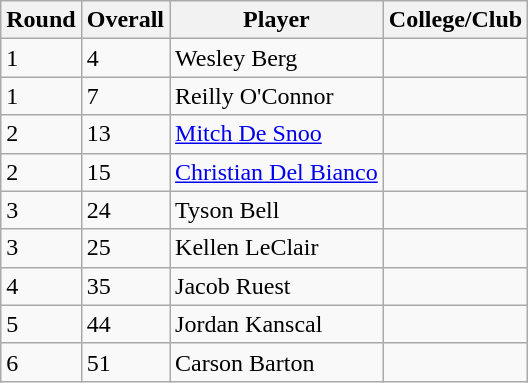<table class="wikitable">
<tr>
<th>Round</th>
<th>Overall</th>
<th>Player</th>
<th>College/Club</th>
</tr>
<tr>
<td>1</td>
<td>4</td>
<td>Wesley Berg</td>
<td></td>
</tr>
<tr>
<td>1</td>
<td>7</td>
<td>Reilly O'Connor</td>
<td></td>
</tr>
<tr>
<td>2</td>
<td>13</td>
<td><a href='#'>Mitch De Snoo</a></td>
<td></td>
</tr>
<tr>
<td>2</td>
<td>15</td>
<td><a href='#'>Christian Del Bianco</a></td>
<td></td>
</tr>
<tr>
<td>3</td>
<td>24</td>
<td>Tyson Bell</td>
<td></td>
</tr>
<tr>
<td>3</td>
<td>25</td>
<td>Kellen LeClair</td>
<td></td>
</tr>
<tr>
<td>4</td>
<td>35</td>
<td>Jacob Ruest</td>
<td></td>
</tr>
<tr>
<td>5</td>
<td>44</td>
<td>Jordan Kanscal</td>
<td></td>
</tr>
<tr>
<td>6</td>
<td>51</td>
<td>Carson Barton</td>
<td></td>
</tr>
</table>
